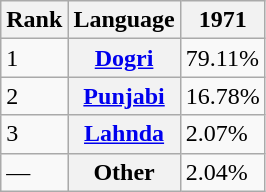<table class="wikitable">
<tr>
<th>Rank</th>
<th>Language</th>
<th>1971</th>
</tr>
<tr>
<td>1</td>
<th><a href='#'>Dogri</a></th>
<td>79.11%</td>
</tr>
<tr>
<td>2</td>
<th><a href='#'>Punjabi</a></th>
<td>16.78%</td>
</tr>
<tr>
<td>3</td>
<th><a href='#'>Lahnda</a></th>
<td>2.07%</td>
</tr>
<tr>
<td>—</td>
<th>Other</th>
<td>2.04%</td>
</tr>
</table>
